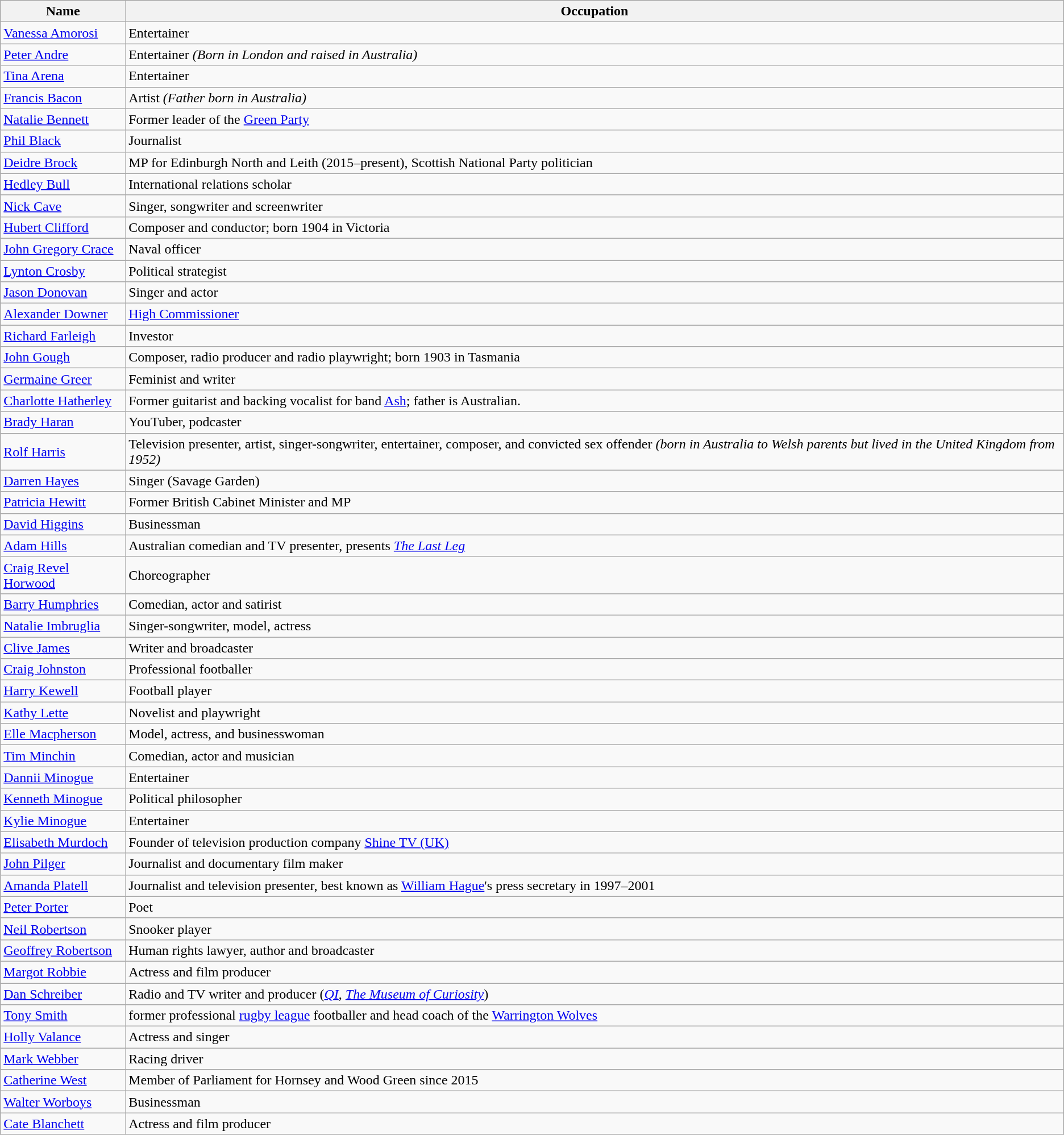<table class="wikitable">
<tr>
<th>Name</th>
<th>Occupation</th>
</tr>
<tr>
<td><a href='#'>Vanessa Amorosi</a></td>
<td>Entertainer</td>
</tr>
<tr>
<td><a href='#'>Peter Andre</a></td>
<td>Entertainer <em>(Born in London and raised in Australia)</em></td>
</tr>
<tr>
<td><a href='#'>Tina Arena</a></td>
<td>Entertainer</td>
</tr>
<tr>
<td><a href='#'>Francis Bacon</a></td>
<td>Artist <em>(Father born in Australia)</em></td>
</tr>
<tr>
<td><a href='#'>Natalie Bennett</a></td>
<td>Former leader of the <a href='#'>Green Party</a></td>
</tr>
<tr>
<td><a href='#'>Phil Black</a></td>
<td>Journalist</td>
</tr>
<tr>
<td><a href='#'>Deidre Brock</a></td>
<td>MP for Edinburgh North and Leith (2015–present), Scottish National Party politician</td>
</tr>
<tr>
<td><a href='#'>Hedley Bull</a></td>
<td>International relations scholar</td>
</tr>
<tr>
<td><a href='#'>Nick Cave</a></td>
<td>Singer, songwriter and screenwriter</td>
</tr>
<tr>
<td><a href='#'>Hubert Clifford</a></td>
<td>Composer and conductor; born 1904 in Victoria</td>
</tr>
<tr>
<td><a href='#'>John Gregory Crace</a></td>
<td>Naval officer</td>
</tr>
<tr>
<td><a href='#'>Lynton Crosby</a></td>
<td>Political strategist</td>
</tr>
<tr>
<td><a href='#'>Jason Donovan</a></td>
<td>Singer and actor</td>
</tr>
<tr>
<td><a href='#'>Alexander Downer</a></td>
<td><a href='#'>High Commissioner</a></td>
</tr>
<tr>
<td><a href='#'>Richard Farleigh</a></td>
<td>Investor</td>
</tr>
<tr>
<td><a href='#'>John Gough</a></td>
<td>Composer, radio producer and radio playwright; born 1903 in Tasmania</td>
</tr>
<tr>
<td><a href='#'>Germaine Greer</a></td>
<td>Feminist and writer</td>
</tr>
<tr>
<td><a href='#'>Charlotte Hatherley</a></td>
<td>Former guitarist and backing vocalist for band <a href='#'>Ash</a>; father is Australian.</td>
</tr>
<tr>
<td><a href='#'>Brady Haran</a></td>
<td>YouTuber, podcaster</td>
</tr>
<tr>
<td><a href='#'>Rolf Harris</a></td>
<td>Television presenter, artist, singer-songwriter, entertainer, composer, and convicted sex offender <em>(born in Australia to Welsh parents but lived in the United Kingdom from 1952)</em></td>
</tr>
<tr>
<td><a href='#'>Darren Hayes</a></td>
<td>Singer (Savage Garden)</td>
</tr>
<tr>
<td><a href='#'>Patricia Hewitt</a></td>
<td>Former British Cabinet Minister and MP</td>
</tr>
<tr>
<td><a href='#'>David Higgins</a></td>
<td>Businessman</td>
</tr>
<tr>
<td><a href='#'>Adam Hills</a></td>
<td>Australian comedian and TV presenter, presents <em><a href='#'>The Last Leg</a></em></td>
</tr>
<tr>
<td><a href='#'>Craig Revel Horwood</a></td>
<td>Choreographer</td>
</tr>
<tr>
<td><a href='#'>Barry Humphries</a></td>
<td>Comedian, actor and satirist</td>
</tr>
<tr>
<td><a href='#'>Natalie Imbruglia</a></td>
<td>Singer-songwriter, model, actress</td>
</tr>
<tr>
<td><a href='#'>Clive James</a></td>
<td>Writer and broadcaster</td>
</tr>
<tr>
<td><a href='#'>Craig Johnston</a></td>
<td>Professional footballer</td>
</tr>
<tr>
<td><a href='#'>Harry Kewell</a></td>
<td>Football player</td>
</tr>
<tr>
<td><a href='#'>Kathy Lette</a></td>
<td>Novelist and playwright</td>
</tr>
<tr>
<td><a href='#'>Elle Macpherson</a></td>
<td>Model, actress, and businesswoman</td>
</tr>
<tr>
<td><a href='#'>Tim Minchin</a></td>
<td>Comedian, actor and musician</td>
</tr>
<tr>
<td><a href='#'>Dannii Minogue</a></td>
<td>Entertainer</td>
</tr>
<tr>
<td><a href='#'>Kenneth Minogue</a></td>
<td>Political philosopher</td>
</tr>
<tr>
<td><a href='#'>Kylie Minogue</a></td>
<td>Entertainer</td>
</tr>
<tr>
<td><a href='#'>Elisabeth Murdoch</a></td>
<td>Founder of television production company <a href='#'>Shine TV (UK)</a></td>
</tr>
<tr>
<td><a href='#'>John Pilger</a></td>
<td>Journalist and documentary film maker</td>
</tr>
<tr>
<td><a href='#'>Amanda Platell</a></td>
<td>Journalist and television presenter, best known as <a href='#'>William Hague</a>'s press secretary in 1997–2001</td>
</tr>
<tr>
<td><a href='#'>Peter Porter</a></td>
<td>Poet</td>
</tr>
<tr>
<td><a href='#'>Neil Robertson</a></td>
<td>Snooker player</td>
</tr>
<tr>
<td><a href='#'>Geoffrey Robertson</a></td>
<td>Human rights lawyer, author and broadcaster</td>
</tr>
<tr>
<td><a href='#'>Margot Robbie</a></td>
<td>Actress and film producer</td>
</tr>
<tr>
<td><a href='#'>Dan Schreiber</a></td>
<td>Radio and TV writer and producer (<em><a href='#'>QI</a></em>, <em><a href='#'>The Museum of Curiosity</a></em>)</td>
</tr>
<tr>
<td><a href='#'>Tony Smith</a></td>
<td>former professional <a href='#'>rugby league</a> footballer and head coach of the <a href='#'>Warrington Wolves</a></td>
</tr>
<tr>
<td><a href='#'>Holly Valance</a></td>
<td>Actress and singer</td>
</tr>
<tr>
<td><a href='#'>Mark Webber</a></td>
<td>Racing driver</td>
</tr>
<tr>
<td><a href='#'>Catherine West</a></td>
<td>Member of Parliament for Hornsey and Wood Green since 2015</td>
</tr>
<tr>
<td><a href='#'>Walter Worboys</a></td>
<td>Businessman</td>
</tr>
<tr>
<td><a href='#'>Cate Blanchett</a></td>
<td>Actress and film producer</td>
</tr>
</table>
